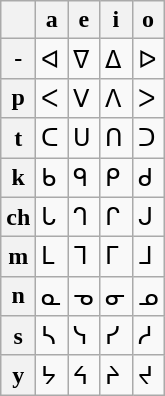<table class="wikitable">
<tr>
<th></th>
<th>a</th>
<th>e</th>
<th>i</th>
<th>o</th>
</tr>
<tr>
<th>-</th>
<td>ᐊ</td>
<td>ᐁ</td>
<td>ᐃ</td>
<td>ᐅ</td>
</tr>
<tr>
<th>p</th>
<td>ᐸ</td>
<td>ᐯ</td>
<td>ᐱ</td>
<td>ᐳ</td>
</tr>
<tr>
<th>t</th>
<td>ᑕ</td>
<td>ᑌ</td>
<td>ᑎ</td>
<td>ᑐ</td>
</tr>
<tr>
<th>k</th>
<td>ᑲ</td>
<td>ᑫ</td>
<td>ᑭ</td>
<td>ᑯ</td>
</tr>
<tr>
<th>ch</th>
<td>ᒐ</td>
<td>ᒉ</td>
<td>ᒋ</td>
<td>ᒍ</td>
</tr>
<tr>
<th>m</th>
<td>ᒪ</td>
<td>ᒣ</td>
<td>ᒥ</td>
<td>ᒧ</td>
</tr>
<tr>
<th>n</th>
<td>ᓇ</td>
<td>ᓀ</td>
<td>ᓂ</td>
<td>ᓄ</td>
</tr>
<tr>
<th>s</th>
<td>ᓴ</td>
<td>ᓭ</td>
<td>ᓯ</td>
<td>ᓱ</td>
</tr>
<tr>
<th>y</th>
<td>ᔭ</td>
<td>ᔦ</td>
<td>ᔨ</td>
<td>ᔪ</td>
</tr>
</table>
